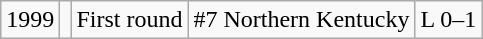<table class="wikitable">
<tr align="center">
<td>1999</td>
<td></td>
<td>First round</td>
<td>#7 Northern Kentucky</td>
<td>L 0–1</td>
</tr>
</table>
